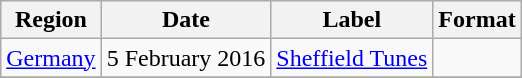<table class="wikitable sortable">
<tr>
<th>Region</th>
<th>Date</th>
<th>Label</th>
<th>Format</th>
</tr>
<tr>
<td><a href='#'>Germany</a></td>
<td>5 February 2016</td>
<td rowspan="1"><a href='#'>Sheffield Tunes</a></td>
<td rowspan="1"></td>
</tr>
<tr>
</tr>
</table>
